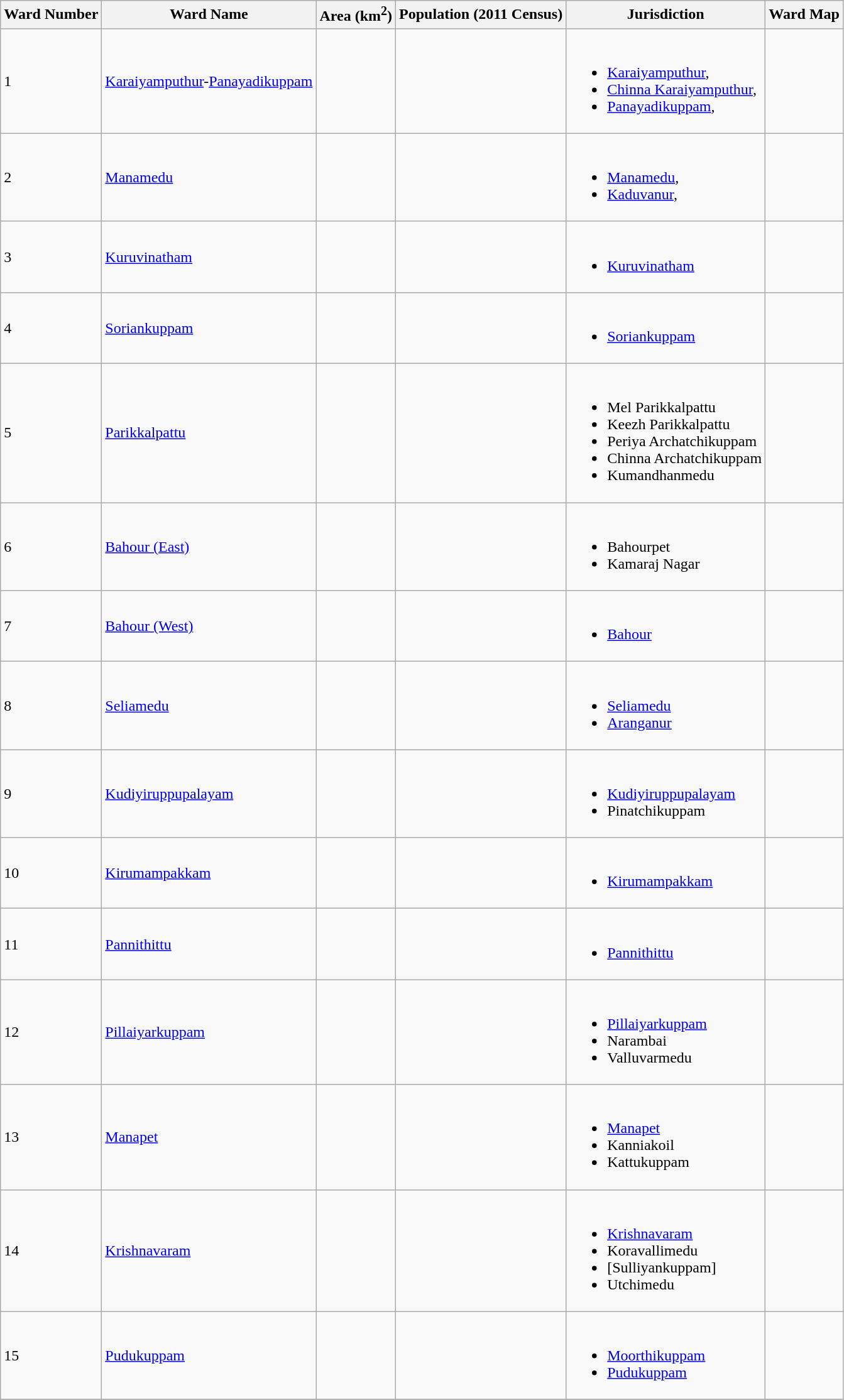<table class="wikitable sortable">
<tr>
<th>Ward Number</th>
<th>Ward Name</th>
<th>Area (km<sup>2</sup>)</th>
<th>Population (2011 Census)</th>
<th>Jurisdiction</th>
<th>Ward Map</th>
</tr>
<tr>
<td>1</td>
<td><a href='#'>Karaiyamputhur</a>-<a href='#'>Panayadikuppam</a></td>
<td></td>
<td></td>
<td align="left"><br><ul><li><a href='#'>Karaiyamputhur</a>,</li><li><a href='#'>Chinna Karaiyamputhur</a>,</li><li><a href='#'>Panayadikuppam</a>,</li></ul></td>
<td></td>
</tr>
<tr>
<td>2</td>
<td><a href='#'>Manamedu</a></td>
<td></td>
<td></td>
<td align="left"><br><ul><li><a href='#'>Manamedu</a>,</li><li><a href='#'>Kaduvanur</a>,</li></ul></td>
<td></td>
</tr>
<tr>
<td>3</td>
<td><a href='#'>Kuruvinatham</a></td>
<td></td>
<td></td>
<td align="left"><br><ul><li><a href='#'>Kuruvinatham</a></li></ul></td>
<td></td>
</tr>
<tr>
<td>4</td>
<td><a href='#'>Soriankuppam</a></td>
<td></td>
<td></td>
<td align="left"><br><ul><li><a href='#'>Soriankuppam</a></li></ul></td>
<td></td>
</tr>
<tr>
<td>5</td>
<td><a href='#'>Parikkalpattu</a></td>
<td></td>
<td></td>
<td align="left"><br><ul><li>Mel Parikkalpattu</li><li>Keezh Parikkalpattu</li><li>Periya Archatchikuppam</li><li>Chinna Archatchikuppam</li><li>Kumandhanmedu</li></ul></td>
<td></td>
</tr>
<tr>
<td>6</td>
<td><a href='#'>Bahour (East)</a></td>
<td></td>
<td></td>
<td align="left"><br><ul><li>Bahourpet</li><li>Kamaraj Nagar</li></ul></td>
<td></td>
</tr>
<tr>
<td>7</td>
<td><a href='#'>Bahour (West)</a></td>
<td></td>
<td></td>
<td align="left"><br><ul><li><a href='#'>Bahour</a></li></ul></td>
<td></td>
</tr>
<tr>
<td>8</td>
<td><a href='#'>Seliamedu</a></td>
<td></td>
<td></td>
<td align="left"><br><ul><li><a href='#'>Seliamedu</a></li><li><a href='#'>Aranganur</a></li></ul></td>
<td></td>
</tr>
<tr>
<td>9</td>
<td><a href='#'>Kudiyiruppupalayam</a></td>
<td></td>
<td></td>
<td align="left"><br><ul><li><a href='#'>Kudiyiruppupalayam</a></li><li>Pinatchikuppam</li></ul></td>
<td></td>
</tr>
<tr>
<td>10</td>
<td><a href='#'>Kirumampakkam</a></td>
<td></td>
<td></td>
<td align="left"><br><ul><li><a href='#'>Kirumampakkam</a></li></ul></td>
<td></td>
</tr>
<tr>
<td>11</td>
<td><a href='#'>Pannithittu</a></td>
<td></td>
<td></td>
<td align="left"><br><ul><li><a href='#'>Pannithittu</a></li></ul></td>
<td></td>
</tr>
<tr>
<td>12</td>
<td><a href='#'>Pillaiyarkuppam</a></td>
<td></td>
<td></td>
<td align="left"><br><ul><li><a href='#'>Pillaiyarkuppam</a></li><li>Narambai</li><li>Valluvarmedu</li></ul></td>
<td></td>
</tr>
<tr>
<td>13</td>
<td><a href='#'>Manapet</a></td>
<td></td>
<td></td>
<td align="left"><br><ul><li><a href='#'>Manapet</a></li><li>Kanniakoil</li><li>Kattukuppam</li></ul></td>
<td></td>
</tr>
<tr>
<td>14</td>
<td><a href='#'>Krishnavaram</a></td>
<td></td>
<td></td>
<td align="left"><br><ul><li><a href='#'>Krishnavaram</a></li><li>Koravallimedu</li><li>[Sulliyankuppam]</li><li>Utchimedu</li></ul></td>
<td></td>
</tr>
<tr>
<td>15</td>
<td><a href='#'>Pudukuppam</a></td>
<td></td>
<td></td>
<td align="left"><br><ul><li><a href='#'>Moorthikuppam</a></li><li><a href='#'>Pudukuppam</a></li></ul></td>
<td></td>
</tr>
<tr>
</tr>
</table>
